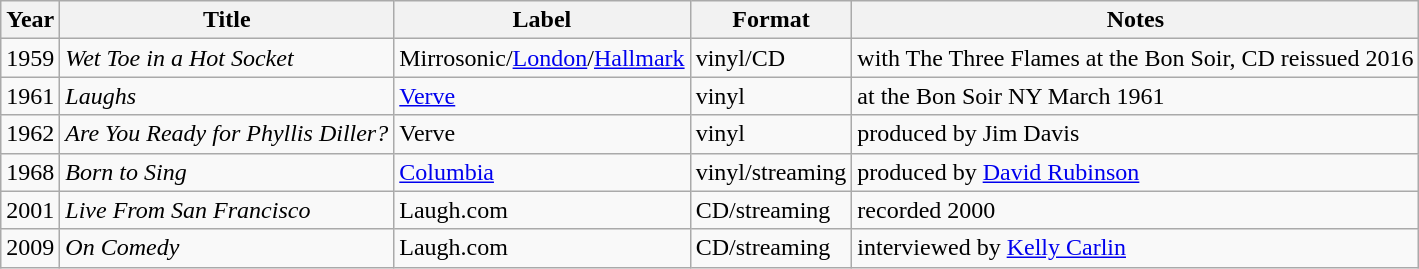<table class="wikitable sortable">
<tr>
<th>Year</th>
<th>Title</th>
<th>Label</th>
<th>Format</th>
<th>Notes</th>
</tr>
<tr>
<td>1959</td>
<td><em>Wet Toe in a Hot Socket</em></td>
<td>Mirrosonic/<a href='#'>London</a>/<a href='#'>Hallmark</a></td>
<td>vinyl/CD</td>
<td>with The Three Flames at the Bon Soir, CD reissued 2016</td>
</tr>
<tr>
<td>1961</td>
<td><em>Laughs</em></td>
<td><a href='#'>Verve</a></td>
<td>vinyl</td>
<td>at the Bon Soir NY March 1961</td>
</tr>
<tr>
<td>1962</td>
<td><em>Are You Ready for Phyllis Diller?</em></td>
<td>Verve</td>
<td>vinyl</td>
<td>produced by Jim Davis</td>
</tr>
<tr>
<td>1968</td>
<td><em>Born to Sing</em></td>
<td><a href='#'>Columbia</a></td>
<td>vinyl/streaming</td>
<td>produced by <a href='#'>David Rubinson</a></td>
</tr>
<tr>
<td>2001</td>
<td><em>Live From San Francisco</em></td>
<td>Laugh.com</td>
<td>CD/streaming</td>
<td>recorded 2000</td>
</tr>
<tr>
<td>2009</td>
<td><em>On Comedy</em></td>
<td>Laugh.com</td>
<td>CD/streaming</td>
<td>interviewed by <a href='#'>Kelly Carlin</a></td>
</tr>
</table>
